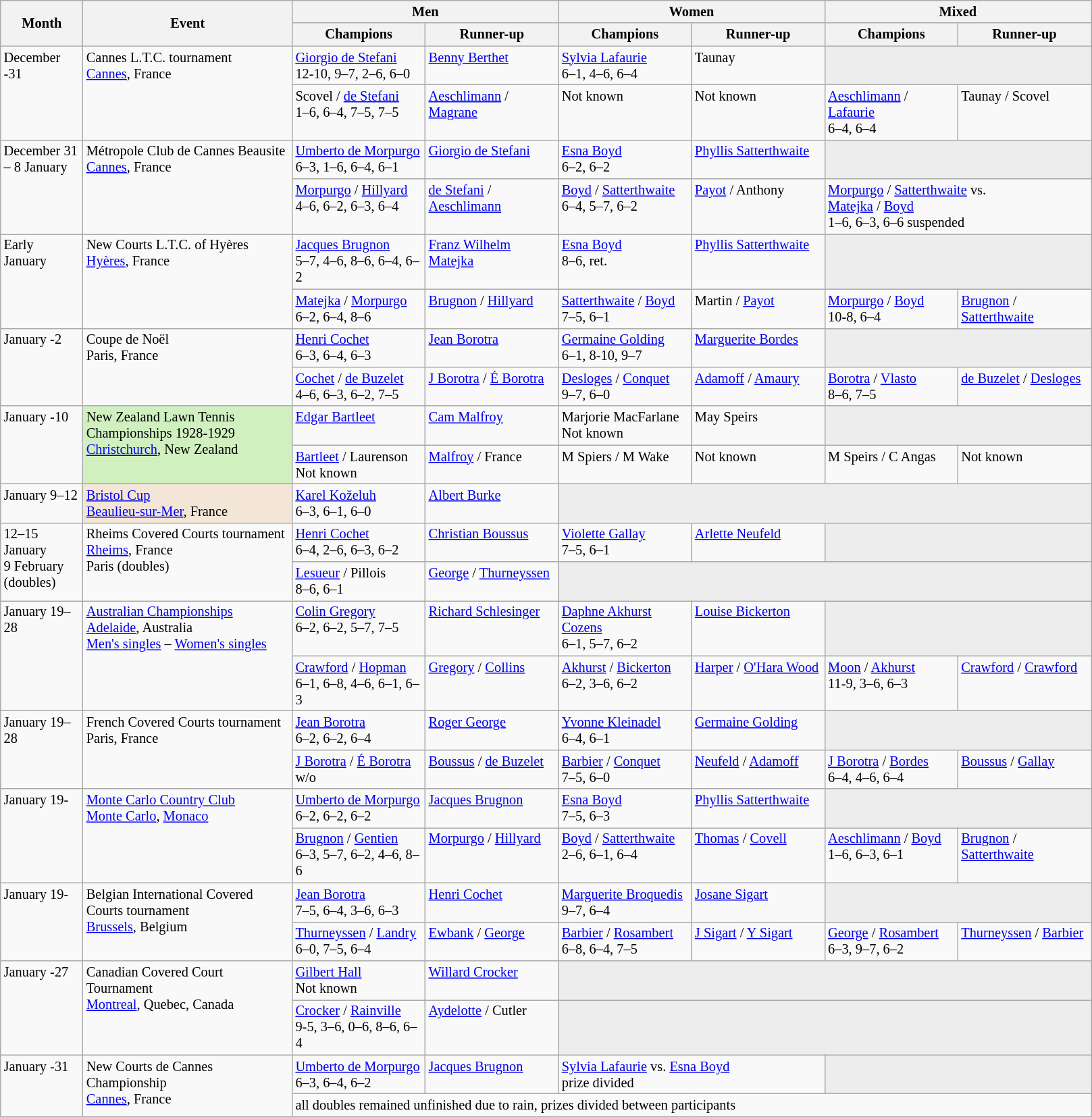<table class="wikitable" style="font-size:85%;">
<tr>
<th rowspan="2" style="width:75px;">Month</th>
<th rowspan="2" style="width:200px;">Event</th>
<th colspan="2" style="width:250px;">Men</th>
<th colspan="2" style="width:250px;">Women</th>
<th colspan="2" style="width:250px;">Mixed</th>
</tr>
<tr>
<th style="width:125px;">Champions</th>
<th style="width:125px;">Runner-up</th>
<th style="width:125px;">Champions</th>
<th style="width:125px;">Runner-up</th>
<th style="width:125px;">Champions</th>
<th style="width:125px;">Runner-up</th>
</tr>
<tr valign=top>
<td rowspan=2>December -31</td>
<td rowspan="2">Cannes L.T.C. tournament<br> <a href='#'>Cannes</a>, France</td>
<td> <a href='#'>Giorgio de Stefani</a><br>12-10, 9–7, 2–6, 6–0</td>
<td> <a href='#'>Benny Berthet</a></td>
<td> <a href='#'>Sylvia Lafaurie</a><br>6–1, 4–6, 6–4</td>
<td>Taunay</td>
<td style="background:#ededed;" colspan="2"></td>
</tr>
<tr valign=top>
<td>Scovel /  <a href='#'>de Stefani</a><br>1–6, 6–4, 7–5, 7–5</td>
<td> <a href='#'>Aeschlimann</a> /  <a href='#'>Magrane</a></td>
<td>Not known</td>
<td>Not known</td>
<td> <a href='#'>Aeschlimann</a> /  <a href='#'>Lafaurie</a><br>6–4, 6–4</td>
<td>Taunay / Scovel</td>
</tr>
<tr valign=top>
<td rowspan="2">December 31 – 8 January</td>
<td rowspan="2">Métropole Club de Cannes Beausite<br> <a href='#'>Cannes</a>, France</td>
<td> <a href='#'>Umberto de Morpurgo</a><br>6–3, 1–6, 6–4, 6–1</td>
<td> <a href='#'>Giorgio de Stefani</a></td>
<td> <a href='#'>Esna Boyd</a><br>6–2, 6–2</td>
<td> <a href='#'>Phyllis Satterthwaite</a></td>
<td style="background:#ededed;" colspan="2"></td>
</tr>
<tr valign=top>
<td> <a href='#'>Morpurgo</a> /  <a href='#'>Hillyard</a> <br>4–6, 6–2, 6–3, 6–4</td>
<td> <a href='#'>de Stefani</a> /  <a href='#'>Aeschlimann</a></td>
<td> <a href='#'>Boyd</a> /  <a href='#'>Satterthwaite</a><br>6–4, 5–7, 6–2</td>
<td> <a href='#'>Payot</a> / Anthony</td>
<td colspan="2"> <a href='#'>Morpurgo</a> /  <a href='#'>Satterthwaite</a> vs.<br> <a href='#'>Matejka</a>  /  <a href='#'>Boyd</a><br>1–6, 6–3, 6–6 suspended</td>
</tr>
<tr valign=top>
<td rowspan=2>Early January</td>
<td rowspan="2">New Courts L.T.C. of Hyères<br> <a href='#'>Hyères</a>, France</td>
<td> <a href='#'>Jacques Brugnon</a><br>5–7, 4–6, 8–6, 6–4, 6–2</td>
<td> <a href='#'>Franz Wilhelm Matejka</a></td>
<td> <a href='#'>Esna Boyd</a><br>8–6, ret.</td>
<td> <a href='#'>Phyllis Satterthwaite</a></td>
<td style="background:#ededed;" colspan="2"></td>
</tr>
<tr valign=top>
<td> <a href='#'>Matejka</a> /  <a href='#'>Morpurgo</a><br>6–2, 6–4, 8–6</td>
<td> <a href='#'>Brugnon</a> /  <a href='#'>Hillyard</a></td>
<td> <a href='#'>Satterthwaite</a> /  <a href='#'>Boyd</a><br>7–5, 6–1</td>
<td>Martin /  <a href='#'>Payot</a></td>
<td> <a href='#'>Morpurgo</a> /  <a href='#'>Boyd</a><br>10-8, 6–4</td>
<td> <a href='#'>Brugnon</a> /  <a href='#'>Satterthwaite</a></td>
</tr>
<tr valign=top>
<td rowspan=2>January -2</td>
<td rowspan="2">Coupe de Noël<br> Paris, France</td>
<td> <a href='#'>Henri Cochet</a><br>6–3, 6–4, 6–3</td>
<td> <a href='#'>Jean Borotra</a></td>
<td> <a href='#'>Germaine Golding</a><br>6–1, 8-10, 9–7</td>
<td> <a href='#'>Marguerite Bordes</a></td>
<td style="background:#ededed;" colspan="2"></td>
</tr>
<tr valign=top>
<td> <a href='#'>Cochet</a> /  <a href='#'>de Buzelet</a> <br>4–6, 6–3, 6–2, 7–5</td>
<td> <a href='#'>J Borotra</a> /  <a href='#'>É Borotra</a></td>
<td> <a href='#'>Desloges</a>  /  <a href='#'>Conquet</a><br>9–7, 6–0</td>
<td> <a href='#'>Adamoff</a> /  <a href='#'>Amaury</a></td>
<td> <a href='#'>Borotra</a> /  <a href='#'>Vlasto</a><br>8–6, 7–5</td>
<td> <a href='#'>de Buzelet</a> /  <a href='#'>Desloges</a></td>
</tr>
<tr valign=top>
<td rowspan=2>January -10</td>
<td rowspan=2 style="background:#d0f0c0">New Zealand Lawn Tennis Championships 1928-1929<br><a href='#'>Christchurch</a>, New Zealand</td>
<td> <a href='#'>Edgar Bartleet</a><br></td>
<td> <a href='#'>Cam Malfroy</a></td>
<td> Marjorie MacFarlane<br>Not known</td>
<td> May Speirs</td>
<td style="background:#ededed;" colspan="2"></td>
</tr>
<tr valign=top>
<td> <a href='#'>Bartleet</a> /  Laurenson<br>Not known</td>
<td> <a href='#'>Malfroy</a> /  France</td>
<td> M Spiers /  M Wake</td>
<td>Not known</td>
<td> M Speirs /  C Angas</td>
<td>Not known</td>
</tr>
<tr valign=top>
<td>January 9–12</td>
<td style="background:#F3E6D7"><a href='#'>Bristol Cup</a><br><a href='#'>Beaulieu-sur-Mer</a>, France</td>
<td> <a href='#'>Karel Koželuh</a><br>6–3, 6–1, 6–0</td>
<td> <a href='#'>Albert Burke</a></td>
<td style="background:#ededed;" colspan="4"></td>
</tr>
<tr valign=top>
<td rowspan=2>12–15 January<br>9 February (doubles)</td>
<td rowspan=2>Rheims Covered Courts tournament<br> <a href='#'>Rheims</a>, France<br>Paris (doubles)</td>
<td> <a href='#'>Henri Cochet</a><br>6–4, 2–6, 6–3, 6–2</td>
<td> <a href='#'>Christian Boussus</a></td>
<td> <a href='#'>Violette Gallay</a><br>7–5, 6–1</td>
<td> <a href='#'>Arlette Neufeld</a></td>
<td style="background:#ededed;" colspan="2"></td>
</tr>
<tr valign=top>
<td> <a href='#'>Lesueur</a> /  Pillois<br>8–6, 6–1</td>
<td> <a href='#'>George</a> /  <a href='#'>Thurneyssen</a></td>
<td style="background:#ededed;" colspan="4"></td>
</tr>
<tr valign=top>
<td rowspan=2>January 19–28</td>
<td rowspan=2><a href='#'>Australian Championships</a><br><a href='#'>Adelaide</a>, Australia<br><a href='#'>Men's singles</a> – <a href='#'>Women's singles</a></td>
<td> <a href='#'>Colin Gregory</a><br>6–2, 6–2, 5–7, 7–5</td>
<td> <a href='#'>Richard Schlesinger</a></td>
<td> <a href='#'>Daphne Akhurst Cozens</a><br> 6–1, 5–7, 6–2</td>
<td> <a href='#'>Louise Bickerton</a></td>
<td style="background:#ededed;" colspan="2"></td>
</tr>
<tr valign=top>
<td> <a href='#'>Crawford</a> /  <a href='#'>Hopman</a><br>6–1, 6–8, 4–6, 6–1, 6–3</td>
<td> <a href='#'>Gregory</a> /  <a href='#'>Collins</a></td>
<td> <a href='#'>Akhurst</a> /   <a href='#'>Bickerton</a><br>6–2, 3–6, 6–2</td>
<td>  <a href='#'>Harper</a> /   <a href='#'>O'Hara Wood</a></td>
<td> <a href='#'>Moon</a> / <a href='#'>Akhurst</a><br>11-9, 3–6, 6–3</td>
<td> <a href='#'>Crawford</a> /  <a href='#'>Crawford</a></td>
</tr>
<tr valign=top>
<td rowspan=2>January 19–28</td>
<td rowspan="2">French Covered Courts tournament<br> Paris, France</td>
<td> <a href='#'>Jean Borotra</a><br>6–2, 6–2, 6–4</td>
<td> <a href='#'>Roger George</a></td>
<td> <a href='#'>Yvonne Kleinadel</a><br>6–4, 6–1</td>
<td> <a href='#'>Germaine Golding</a></td>
<td style="background:#ededed;" colspan="2"></td>
</tr>
<tr valign=top>
<td> <a href='#'>J Borotra</a> /  <a href='#'>É Borotra</a><br>w/o</td>
<td> <a href='#'>Boussus</a> /  <a href='#'>de Buzelet</a></td>
<td> <a href='#'>Barbier</a> /  <a href='#'>Conquet</a><br>7–5, 6–0</td>
<td> <a href='#'>Neufeld</a> /  <a href='#'>Adamoff</a></td>
<td> <a href='#'>J Borotra</a> /  <a href='#'>Bordes</a><br>6–4, 4–6, 6–4</td>
<td> <a href='#'>Boussus</a> /  <a href='#'>Gallay</a></td>
</tr>
<tr valign=top>
<td rowspan=2>January 19-</td>
<td rowspan="2"><a href='#'>Monte Carlo Country Club</a><br> <a href='#'>Monte Carlo</a>, <a href='#'>Monaco</a></td>
<td> <a href='#'>Umberto de Morpurgo</a><br>6–2, 6–2, 6–2</td>
<td> <a href='#'>Jacques Brugnon</a></td>
<td> <a href='#'>Esna Boyd</a><br>7–5, 6–3</td>
<td> <a href='#'>Phyllis Satterthwaite</a></td>
<td style="background:#ededed;" colspan="2"></td>
</tr>
<tr valign=top>
<td> <a href='#'>Brugnon</a> /  <a href='#'>Gentien</a><br>6–3, 5–7, 6–2, 4–6, 8–6</td>
<td> <a href='#'>Morpurgo</a> /  <a href='#'>Hillyard</a></td>
<td> <a href='#'>Boyd</a> /  <a href='#'>Satterthwaite</a><br>2–6, 6–1, 6–4</td>
<td> <a href='#'>Thomas</a> /  <a href='#'>Covell</a></td>
<td> <a href='#'>Aeschlimann</a> /  <a href='#'>Boyd</a><br>1–6, 6–3, 6–1</td>
<td> <a href='#'>Brugnon</a> /  <a href='#'>Satterthwaite</a></td>
</tr>
<tr valign=top>
<td rowspan=2>January 19-</td>
<td rowspan="2">Belgian International Covered Courts tournament<br> <a href='#'>Brussels</a>, Belgium</td>
<td> <a href='#'>Jean Borotra</a><br>7–5, 6–4, 3–6, 6–3</td>
<td> <a href='#'>Henri Cochet</a></td>
<td> <a href='#'>Marguerite Broquedis</a><br>9–7, 6–4</td>
<td> <a href='#'>Josane Sigart</a></td>
<td style="background:#ededed;" colspan="2"></td>
</tr>
<tr valign=top>
<td> <a href='#'>Thurneyssen</a> /  <a href='#'>Landry</a><br>6–0, 7–5, 6–4</td>
<td> <a href='#'>Ewbank</a> /  <a href='#'>George</a></td>
<td> <a href='#'>Barbier</a> /  <a href='#'>Rosambert</a><br>6–8, 6–4, 7–5</td>
<td> <a href='#'>J Sigart</a> /  <a href='#'>Y Sigart</a></td>
<td> <a href='#'>George</a> /  <a href='#'>Rosambert</a><br>6–3, 9–7, 6–2</td>
<td> <a href='#'>Thurneyssen</a> /  <a href='#'>Barbier</a></td>
</tr>
<tr valign=top>
<td rowspan=2>January -27</td>
<td rowspan=2>Canadian Covered Court Tournament<br> <a href='#'>Montreal</a>, Quebec, Canada</td>
<td> <a href='#'>Gilbert Hall</a><br>Not known</td>
<td> <a href='#'>Willard Crocker</a></td>
<td style="background:#ededed;" colspan="4"></td>
</tr>
<tr valign=top>
<td> <a href='#'>Crocker</a> /  <a href='#'>Rainville</a><br>9-5, 3–6, 0–6, 8–6, 6–4</td>
<td> <a href='#'>Aydelotte</a>  /  Cutler</td>
<td style="background:#ededed;" colspan="4"></td>
</tr>
<tr valign=top>
<td rowspan=2>January -31</td>
<td rowspan="2">New Courts de Cannes Championship<br> <a href='#'>Cannes</a>, France</td>
<td> <a href='#'>Umberto de Morpurgo</a><br>6–3, 6–4, 6–2</td>
<td> <a href='#'>Jacques Brugnon</a></td>
<td colspan="2"> <a href='#'>Sylvia Lafaurie</a> vs.  <a href='#'>Esna Boyd</a><br>prize divided</td>
<td style="background:#ededed;" colspan="2"></td>
</tr>
<tr valign=top>
<td colspan="6">all doubles remained unfinished due to rain, prizes divided between participants</td>
</tr>
</table>
